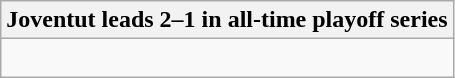<table class="wikitable collapsible collapsed">
<tr>
<th>Joventut leads 2–1 in all-time playoff series</th>
</tr>
<tr>
<td><br>

</td>
</tr>
</table>
